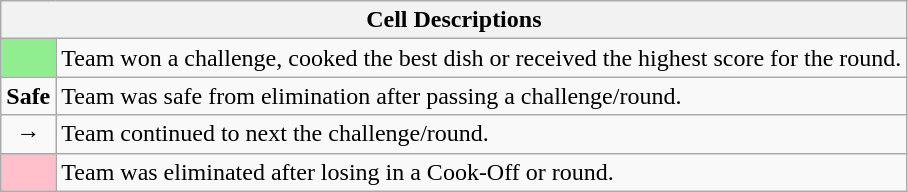<table class="wikitable">
<tr>
<th colspan="2">Cell Descriptions</th>
</tr>
<tr>
<td style="background:lightgreen; text-align:center"></td>
<td>Team won a challenge, cooked the best dish or received the highest score for the round.</td>
</tr>
<tr>
<td style="text-align:center"><strong>Safe</strong></td>
<td>Team was safe from elimination after passing a challenge/round.</td>
</tr>
<tr>
<td style="text-align:center">→</td>
<td>Team continued to next the challenge/round.</td>
</tr>
<tr>
<td style="text-align:center; background:pink;"></td>
<td>Team was eliminated after losing in a Cook-Off or round.</td>
</tr>
</table>
